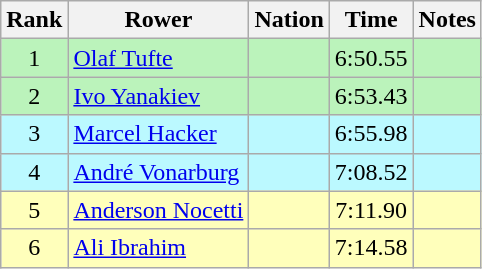<table class="wikitable sortable" style="text-align:center">
<tr>
<th>Rank</th>
<th>Rower</th>
<th>Nation</th>
<th>Time</th>
<th>Notes</th>
</tr>
<tr bgcolor=bbf3bb>
<td>1</td>
<td align=left><a href='#'>Olaf Tufte</a></td>
<td align=left></td>
<td>6:50.55</td>
<td></td>
</tr>
<tr bgcolor=bbf3bb>
<td>2</td>
<td align=left><a href='#'>Ivo Yanakiev</a></td>
<td align=left></td>
<td>6:53.43</td>
<td></td>
</tr>
<tr bgcolor=bbf9ff>
<td>3</td>
<td align=left><a href='#'>Marcel Hacker</a></td>
<td align=left></td>
<td>6:55.98</td>
<td></td>
</tr>
<tr bgcolor=bbf9ff>
<td>4</td>
<td align=left><a href='#'>André Vonarburg</a></td>
<td align=left></td>
<td>7:08.52</td>
<td></td>
</tr>
<tr bgcolor=ffffbb>
<td>5</td>
<td align=left><a href='#'>Anderson Nocetti</a></td>
<td align=left></td>
<td>7:11.90</td>
<td></td>
</tr>
<tr bgcolor=ffffbb>
<td>6</td>
<td align=left><a href='#'>Ali Ibrahim</a></td>
<td align=left></td>
<td>7:14.58</td>
<td></td>
</tr>
</table>
